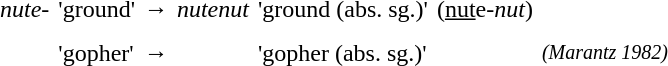<table style="line-height: 1.4em;" cellpadding="2">
<tr>
<td> </td>
<td> </td>
<td><em>nute-</em></td>
<td>'ground'</td>
<td>→</td>
<td><em>nutenut</em></td>
<td>'ground (abs. sg.)'</td>
<td>(<u>nut</u>e-<em>nut</em>)</td>
</tr>
<tr>
<td> </td>
<td> </td>
<td><em></em></td>
<td>'gopher'</td>
<td>→</td>
<td><em></em></td>
<td>'gopher (abs. sg.)'</td>
<td></td>
<td><small><cite>(Marantz 1982)</cite></small></td>
</tr>
</table>
